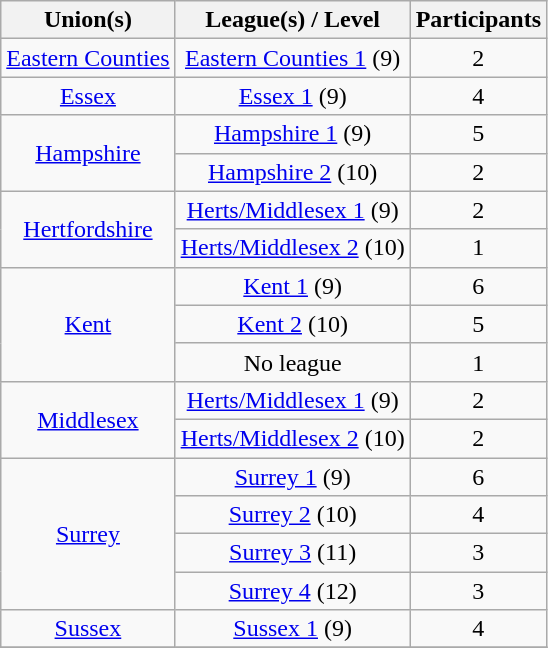<table class="wikitable" style="text-align: center">
<tr>
<th>Union(s)</th>
<th>League(s) / Level</th>
<th>Participants</th>
</tr>
<tr>
<td><a href='#'>Eastern Counties</a></td>
<td><a href='#'>Eastern Counties 1</a> (9)</td>
<td>2</td>
</tr>
<tr>
<td><a href='#'>Essex</a></td>
<td><a href='#'>Essex 1</a> (9)</td>
<td>4</td>
</tr>
<tr>
<td rowspan=2><a href='#'>Hampshire</a></td>
<td><a href='#'>Hampshire 1</a> (9)</td>
<td>5</td>
</tr>
<tr>
<td><a href='#'>Hampshire 2</a> (10)</td>
<td>2</td>
</tr>
<tr>
<td rowspan=2><a href='#'>Hertfordshire</a></td>
<td><a href='#'>Herts/Middlesex 1</a> (9)</td>
<td>2</td>
</tr>
<tr>
<td><a href='#'>Herts/Middlesex 2</a> (10)</td>
<td>1</td>
</tr>
<tr>
<td rowspan=3><a href='#'>Kent</a></td>
<td><a href='#'>Kent 1</a> (9)</td>
<td>6</td>
</tr>
<tr>
<td><a href='#'>Kent 2</a> (10)</td>
<td>5</td>
</tr>
<tr>
<td>No league</td>
<td>1</td>
</tr>
<tr>
<td rowspan=2><a href='#'>Middlesex</a></td>
<td><a href='#'>Herts/Middlesex 1</a> (9)</td>
<td>2</td>
</tr>
<tr>
<td><a href='#'>Herts/Middlesex 2</a> (10)</td>
<td>2</td>
</tr>
<tr>
<td rowspan=4><a href='#'>Surrey</a></td>
<td><a href='#'>Surrey 1</a> (9)</td>
<td>6</td>
</tr>
<tr>
<td><a href='#'>Surrey 2</a> (10)</td>
<td>4</td>
</tr>
<tr>
<td><a href='#'>Surrey 3</a> (11)</td>
<td>3</td>
</tr>
<tr>
<td><a href='#'>Surrey 4</a> (12)</td>
<td>3</td>
</tr>
<tr>
<td><a href='#'>Sussex</a></td>
<td><a href='#'>Sussex 1</a> (9)</td>
<td>4</td>
</tr>
<tr>
</tr>
</table>
